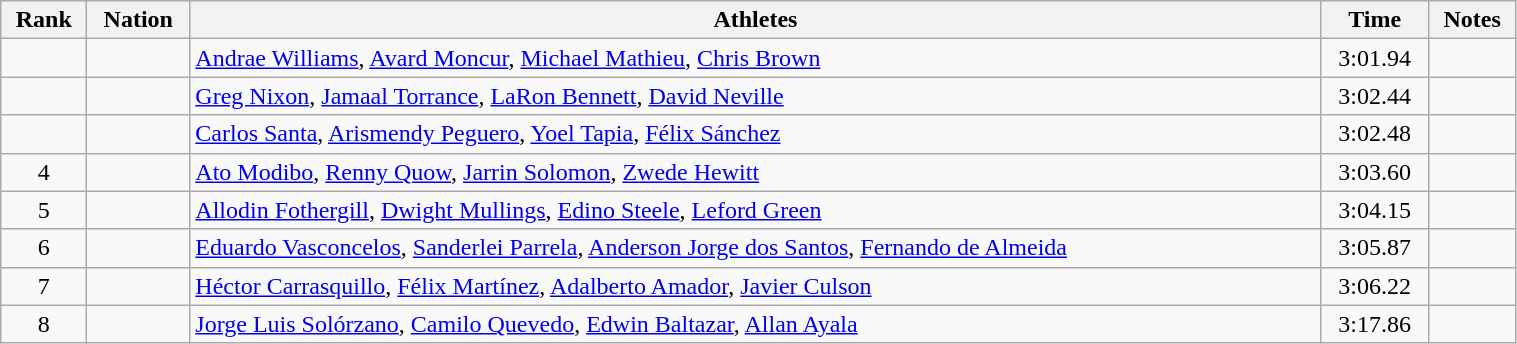<table class="wikitable sortable" width=80% style="text-align:center;">
<tr>
<th>Rank</th>
<th>Nation</th>
<th>Athletes</th>
<th>Time</th>
<th>Notes</th>
</tr>
<tr>
<td></td>
<td align=left></td>
<td align=left><a href='#'>Andrae Williams</a>, <a href='#'>Avard Moncur</a>, <a href='#'>Michael Mathieu</a>, <a href='#'>Chris Brown</a></td>
<td>3:01.94</td>
<td></td>
</tr>
<tr>
<td></td>
<td align=left></td>
<td align=left><a href='#'>Greg Nixon</a>, <a href='#'>Jamaal Torrance</a>, <a href='#'>LaRon Bennett</a>, <a href='#'>David Neville</a></td>
<td>3:02.44</td>
<td></td>
</tr>
<tr>
<td></td>
<td align=left></td>
<td align=left><a href='#'>Carlos Santa</a>, <a href='#'>Arismendy Peguero</a>, <a href='#'>Yoel Tapia</a>, <a href='#'>Félix Sánchez</a></td>
<td>3:02.48</td>
<td></td>
</tr>
<tr>
<td>4</td>
<td align=left></td>
<td align=left><a href='#'>Ato Modibo</a>, <a href='#'>Renny Quow</a>, <a href='#'>Jarrin Solomon</a>, <a href='#'>Zwede Hewitt</a></td>
<td>3:03.60</td>
<td></td>
</tr>
<tr>
<td>5</td>
<td align=left></td>
<td align=left><a href='#'>Allodin Fothergill</a>, <a href='#'>Dwight Mullings</a>, <a href='#'>Edino Steele</a>, <a href='#'>Leford Green</a></td>
<td>3:04.15</td>
<td></td>
</tr>
<tr>
<td>6</td>
<td align=left></td>
<td align=left><a href='#'>Eduardo Vasconcelos</a>, <a href='#'>Sanderlei Parrela</a>, <a href='#'>Anderson Jorge dos Santos</a>, <a href='#'>Fernando de Almeida</a></td>
<td>3:05.87</td>
<td></td>
</tr>
<tr>
<td>7</td>
<td align=left></td>
<td align=left><a href='#'>Héctor Carrasquillo</a>, <a href='#'>Félix Martínez</a>, <a href='#'>Adalberto Amador</a>, <a href='#'>Javier Culson</a></td>
<td>3:06.22</td>
<td></td>
</tr>
<tr>
<td>8</td>
<td align=left></td>
<td align=left><a href='#'>Jorge Luis Solórzano</a>, <a href='#'>Camilo Quevedo</a>, <a href='#'>Edwin Baltazar</a>, <a href='#'>Allan Ayala</a></td>
<td>3:17.86</td>
<td></td>
</tr>
</table>
